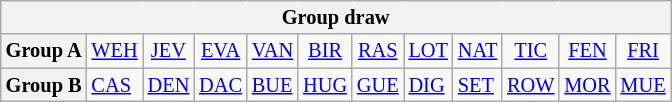<table class="wikitable" style="text-align:center; font-size:85%">
<tr>
<th colspan="12">Group draw</th>
</tr>
<tr>
<th>Group A</th>
<td> <a href='#'>WEH</a></td>
<td> <a href='#'>JEV</a></td>
<td> <a href='#'>EVA</a></td>
<td> <a href='#'>VAN</a></td>
<td> <a href='#'>BIR</a></td>
<td> <a href='#'>RAS</a></td>
<td> <a href='#'>LOT</a></td>
<td> <a href='#'>NAT</a></td>
<td> <a href='#'>TIC</a></td>
<td> <a href='#'>FEN</a></td>
<td> <a href='#'>FRI</a></td>
</tr>
<tr>
<th>Group B</th>
<td align="left"> <a href='#'>CAS</a></td>
<td align="left"> <a href='#'>DEN</a></td>
<td align="left"> <a href='#'>DAC</a></td>
<td align="left"> <a href='#'>BUE</a></td>
<td align="left"> <a href='#'>HUG</a></td>
<td align="left"> <a href='#'>GUE</a></td>
<td align="left"> <a href='#'>DIG</a></td>
<td align="left"> <a href='#'>SET</a></td>
<td align="left"> <a href='#'>ROW</a></td>
<td align="left"> <a href='#'>MOR</a></td>
<td align="left"> <a href='#'>MUE</a></td>
</tr>
</table>
